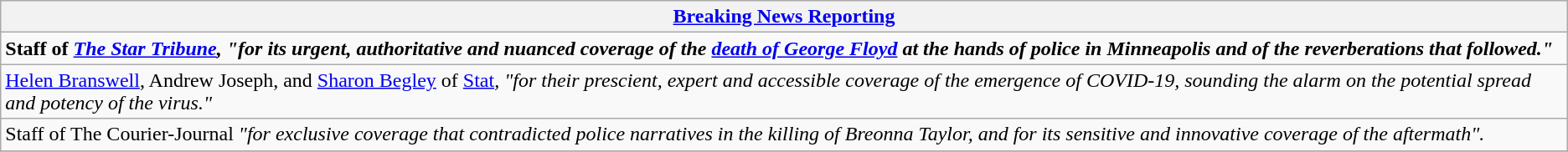<table class="wikitable" style="float:left; float:none;">
<tr>
<th><a href='#'>Breaking News Reporting</a></th>
</tr>
<tr>
<td><strong>Staff of <em><a href='#'>The Star Tribune</a><strong><em>, "for its urgent, authoritative and nuanced coverage of the <a href='#'>death of George Floyd</a> at the hands of police in Minneapolis and of the reverberations that followed."</td>
</tr>
<tr>
<td><a href='#'>Helen Branswell</a>, Andrew Joseph, and <a href='#'>Sharon Begley</a> of </em><a href='#'>Stat</a><em>, "for their prescient, expert and accessible coverage of the emergence of COVID-19, sounding the alarm on the potential spread and potency of the virus."</td>
</tr>
<tr>
<td>Staff of </em>The Courier-Journal<em> "for exclusive coverage that contradicted police narratives in the killing of Breonna Taylor, and for its sensitive and innovative coverage of the aftermath".</td>
</tr>
<tr>
</tr>
</table>
